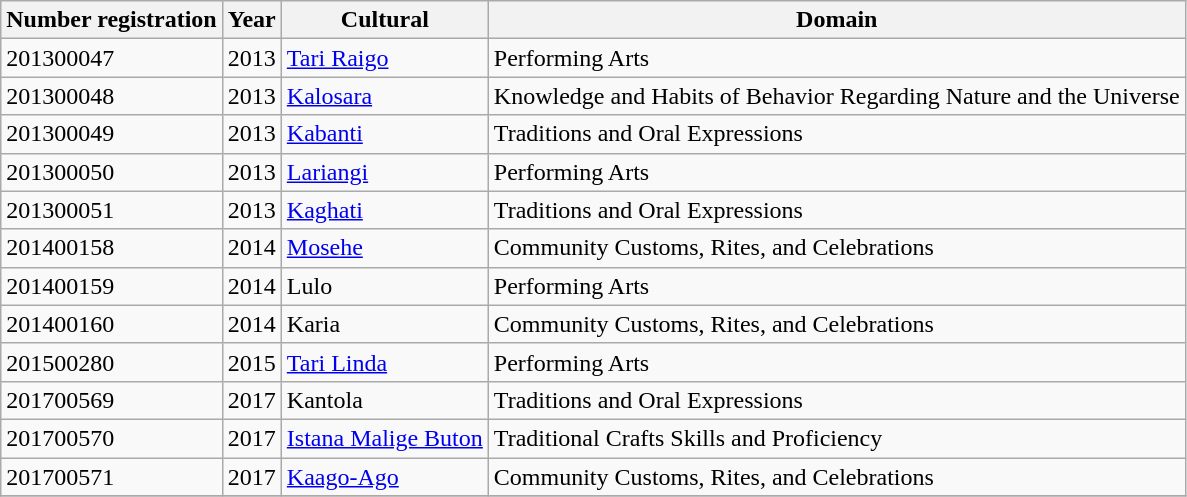<table class = "wikitable sortable">
<tr>
<th>Number registration</th>
<th>Year</th>
<th>Cultural</th>
<th>Domain</th>
</tr>
<tr>
<td>201300047</td>
<td>2013</td>
<td><a href='#'>Tari Raigo</a></td>
<td>Performing Arts</td>
</tr>
<tr>
<td>201300048</td>
<td>2013</td>
<td><a href='#'>Kalosara</a></td>
<td>Knowledge and Habits of Behavior Regarding Nature and the Universe</td>
</tr>
<tr>
<td>201300049</td>
<td>2013</td>
<td><a href='#'>Kabanti</a></td>
<td>Traditions and Oral Expressions</td>
</tr>
<tr>
<td>201300050</td>
<td>2013</td>
<td><a href='#'>Lariangi</a></td>
<td>Performing Arts</td>
</tr>
<tr>
<td>201300051</td>
<td>2013</td>
<td><a href='#'>Kaghati</a></td>
<td>Traditions and Oral Expressions</td>
</tr>
<tr>
<td>201400158</td>
<td>2014</td>
<td><a href='#'>Mosehe</a></td>
<td>Community Customs, Rites, and Celebrations</td>
</tr>
<tr>
<td>201400159</td>
<td>2014</td>
<td>Lulo</td>
<td>Performing Arts</td>
</tr>
<tr>
<td>201400160</td>
<td>2014</td>
<td>Karia</td>
<td>Community Customs, Rites, and Celebrations</td>
</tr>
<tr>
<td>201500280</td>
<td>2015</td>
<td><a href='#'>Tari Linda</a></td>
<td>Performing Arts</td>
</tr>
<tr>
<td>201700569</td>
<td>2017</td>
<td>Kantola</td>
<td>Traditions and Oral Expressions</td>
</tr>
<tr>
<td>201700570</td>
<td>2017</td>
<td><a href='#'>Istana Malige Buton</a></td>
<td>Traditional Crafts Skills and Proficiency</td>
</tr>
<tr>
<td>201700571</td>
<td>2017</td>
<td><a href='#'>Kaago-Ago</a></td>
<td>Community Customs, Rites, and Celebrations</td>
</tr>
<tr>
</tr>
</table>
